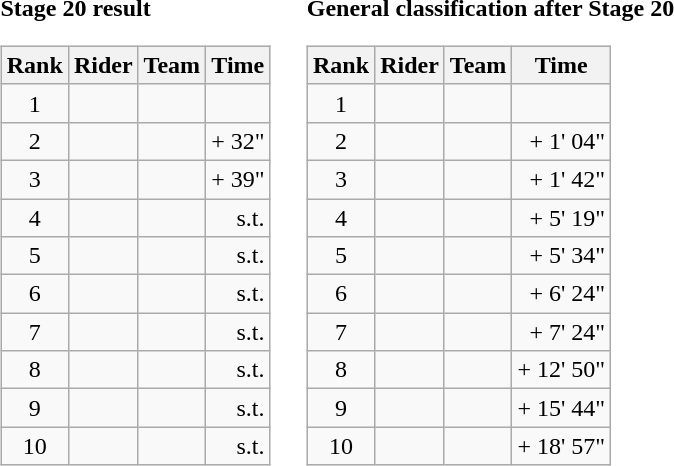<table>
<tr>
<td><strong>Stage 20 result</strong><br><table class="wikitable">
<tr>
<th scope="col">Rank</th>
<th scope="col">Rider</th>
<th scope="col">Team</th>
<th scope="col">Time</th>
</tr>
<tr>
<td style="text-align:center;">1</td>
<td></td>
<td></td>
<td style="text-align:right;"></td>
</tr>
<tr>
<td style="text-align:center;">2</td>
<td></td>
<td></td>
<td style="text-align:right;">+ 32"</td>
</tr>
<tr>
<td style="text-align:center;">3</td>
<td></td>
<td></td>
<td style="text-align:right;">+ 39"</td>
</tr>
<tr>
<td style="text-align:center;">4</td>
<td></td>
<td></td>
<td style="text-align:right;">s.t.</td>
</tr>
<tr>
<td style="text-align:center;">5</td>
<td></td>
<td></td>
<td style="text-align:right;">s.t.</td>
</tr>
<tr>
<td style="text-align:center;">6</td>
<td></td>
<td></td>
<td style="text-align:right;">s.t.</td>
</tr>
<tr>
<td style="text-align:center;">7</td>
<td></td>
<td></td>
<td style="text-align:right;">s.t.</td>
</tr>
<tr>
<td style="text-align:center;">8</td>
<td></td>
<td></td>
<td style="text-align:right;">s.t.</td>
</tr>
<tr>
<td style="text-align:center;">9</td>
<td></td>
<td></td>
<td style="text-align:right;">s.t.</td>
</tr>
<tr>
<td style="text-align:center;">10</td>
<td></td>
<td></td>
<td style="text-align:right;">s.t.</td>
</tr>
</table>
</td>
<td></td>
<td><strong>General classification after Stage 20</strong><br><table class="wikitable">
<tr>
<th scope="col">Rank</th>
<th scope="col">Rider</th>
<th scope="col">Team</th>
<th scope="col">Time</th>
</tr>
<tr>
<td style="text-align:center;">1</td>
<td></td>
<td></td>
<td style="text-align:right;"></td>
</tr>
<tr>
<td style="text-align:center;">2</td>
<td></td>
<td></td>
<td style="text-align:right;">+ 1' 04"</td>
</tr>
<tr>
<td style="text-align:center;">3</td>
<td></td>
<td></td>
<td style="text-align:right;">+ 1' 42"</td>
</tr>
<tr>
<td style="text-align:center;">4</td>
<td></td>
<td></td>
<td style="text-align:right;">+ 5' 19"</td>
</tr>
<tr>
<td style="text-align:center;">5</td>
<td></td>
<td></td>
<td style="text-align:right;">+ 5' 34"</td>
</tr>
<tr>
<td style="text-align:center;">6</td>
<td></td>
<td></td>
<td style="text-align:right;">+ 6' 24"</td>
</tr>
<tr>
<td style="text-align:center;">7</td>
<td></td>
<td></td>
<td style="text-align:right;">+ 7' 24"</td>
</tr>
<tr>
<td style="text-align:center;">8</td>
<td></td>
<td></td>
<td style="text-align:right;">+ 12' 50"</td>
</tr>
<tr>
<td style="text-align:center;">9</td>
<td></td>
<td></td>
<td style="text-align:right;">+ 15' 44"</td>
</tr>
<tr>
<td style="text-align:center;">10</td>
<td></td>
<td></td>
<td style="text-align:right;">+ 18' 57"</td>
</tr>
</table>
</td>
</tr>
</table>
